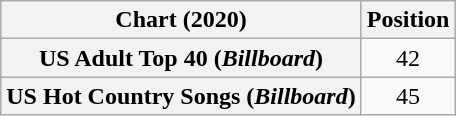<table class="wikitable sortable plainrowheaders" style="text-align:center">
<tr>
<th scope="col">Chart (2020)</th>
<th scope="col">Position</th>
</tr>
<tr>
<th scope="row">US Adult Top 40 (<em>Billboard</em>)</th>
<td>42</td>
</tr>
<tr>
<th scope="row">US Hot Country Songs (<em>Billboard</em>)</th>
<td>45</td>
</tr>
</table>
